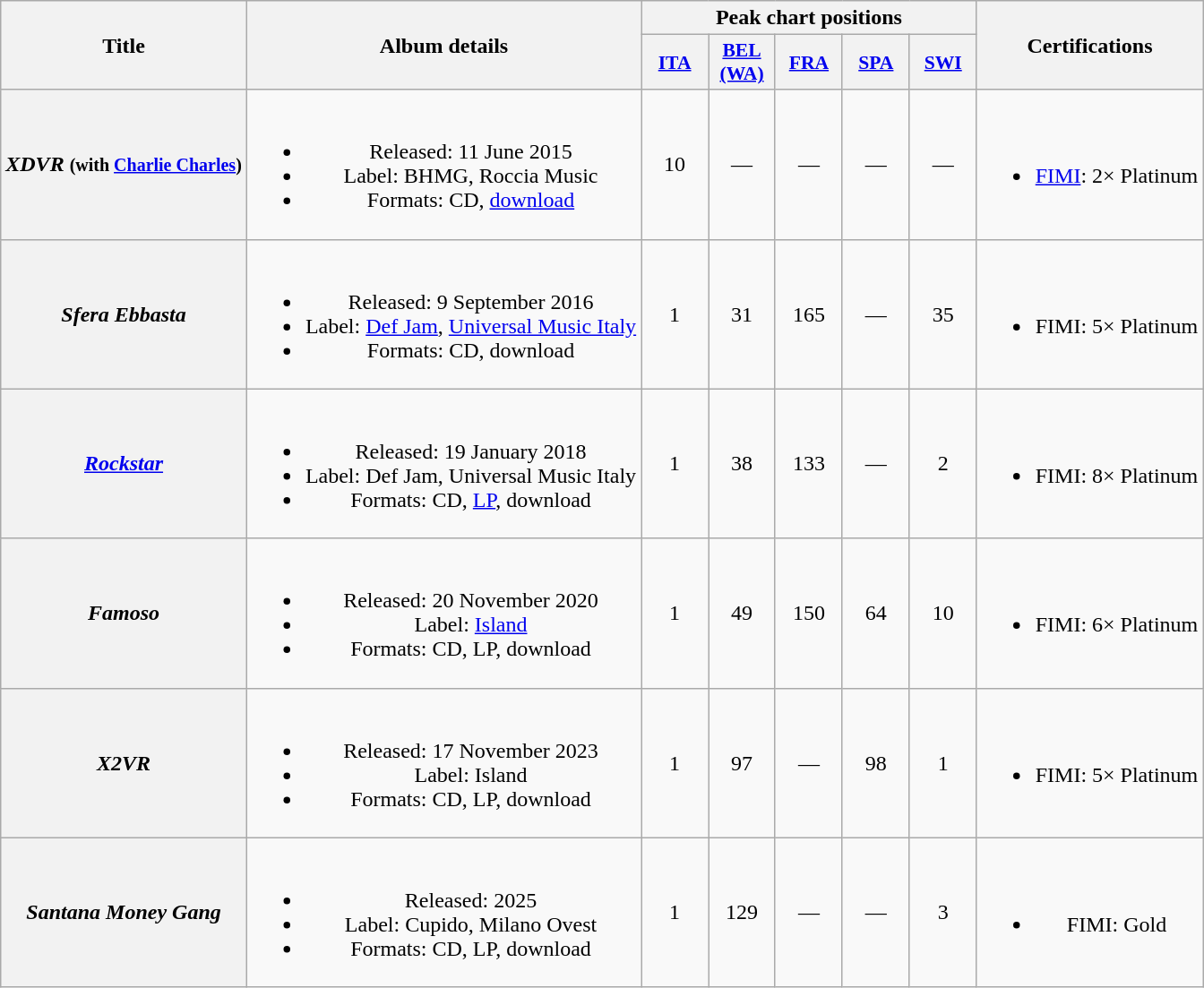<table class="wikitable plainrowheaders" style="text-align:center;">
<tr>
<th scope="col" rowspan="2">Title</th>
<th scope="col" rowspan="2">Album details</th>
<th scope="col" colspan="5">Peak chart positions</th>
<th scope="col" rowspan="2">Certifications</th>
</tr>
<tr>
<th scope="col" style="width:3em;font-size:90%;"><a href='#'>ITA</a><br></th>
<th scope="col" style="width:3em;font-size:90%;"><a href='#'>BEL<br>(WA)</a><br></th>
<th scope="col" style="width:3em;font-size:90%;"><a href='#'>FRA</a><br></th>
<th scope="col" style="width:3em;font-size:90%;"><a href='#'>SPA</a><br></th>
<th scope="col" style="width:3em;font-size:90%;"><a href='#'>SWI</a><br></th>
</tr>
<tr>
<th scope="row"><em>XDVR</em> <small>(with <a href='#'>Charlie Charles</a>)</small></th>
<td><br><ul><li>Released: 11 June 2015</li><li>Label: BHMG, Roccia Music</li><li>Formats: CD, <a href='#'>download</a></li></ul></td>
<td>10</td>
<td>—</td>
<td>—</td>
<td>—</td>
<td>—</td>
<td><br><ul><li><a href='#'>FIMI</a>: 2× Platinum</li></ul></td>
</tr>
<tr>
<th scope="row"><em>Sfera Ebbasta</em></th>
<td><br><ul><li>Released: 9 September 2016</li><li>Label: <a href='#'>Def Jam</a>, <a href='#'>Universal Music Italy</a></li><li>Formats: CD, download</li></ul></td>
<td>1</td>
<td>31</td>
<td>165</td>
<td>—</td>
<td>35</td>
<td><br><ul><li>FIMI: 5× Platinum</li></ul></td>
</tr>
<tr>
<th scope="row"><em><a href='#'>Rockstar</a></em></th>
<td><br><ul><li>Released: 19 January 2018</li><li>Label: Def Jam, Universal Music Italy</li><li>Formats: CD, <a href='#'>LP</a>, download</li></ul></td>
<td>1</td>
<td>38</td>
<td>133</td>
<td>—</td>
<td>2</td>
<td><br><ul><li>FIMI: 8× Platinum</li></ul></td>
</tr>
<tr>
<th scope="row"><em>Famoso</em></th>
<td><br><ul><li>Released: 20 November 2020</li><li>Label: <a href='#'>Island</a></li><li>Formats: CD, LP, download</li></ul></td>
<td>1</td>
<td>49</td>
<td>150</td>
<td>64</td>
<td>10</td>
<td><br><ul><li>FIMI: 6× Platinum</li></ul></td>
</tr>
<tr>
<th scope="row"><em>X2VR</em></th>
<td><br><ul><li>Released: 17 November 2023</li><li>Label: Island</li><li>Formats: CD, LP, download</li></ul></td>
<td>1</td>
<td>97</td>
<td>—</td>
<td>98</td>
<td>1</td>
<td><br><ul><li>FIMI: 5× Platinum</li></ul></td>
</tr>
<tr>
<th scope="row"><em>Santana Money Gang</em><br></th>
<td><br><ul><li>Released: 2025</li><li>Label: Cupido, Milano Ovest</li><li>Formats: CD, LP, download</li></ul></td>
<td>1<br></td>
<td>129</td>
<td>—</td>
<td>—</td>
<td>3</td>
<td><br><ul><li>FIMI: Gold</li></ul></td>
</tr>
</table>
